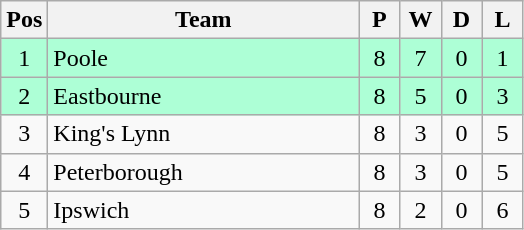<table class="wikitable" style="font-size: 100%">
<tr>
<th width=20>Pos</th>
<th width=200>Team</th>
<th width=20>P</th>
<th width=20>W</th>
<th width=20>D</th>
<th width=20>L</th>
</tr>
<tr align=center style="background: #ADFFD6;">
<td>1</td>
<td align="left">Poole</td>
<td>8</td>
<td>7</td>
<td>0</td>
<td>1</td>
</tr>
<tr align=center style="background: #ADFFD6;">
<td>2</td>
<td align="left">Eastbourne</td>
<td>8</td>
<td>5</td>
<td>0</td>
<td>3</td>
</tr>
<tr align=center>
<td>3</td>
<td align="left">King's Lynn</td>
<td>8</td>
<td>3</td>
<td>0</td>
<td>5</td>
</tr>
<tr align=center>
<td>4</td>
<td align="left">Peterborough</td>
<td>8</td>
<td>3</td>
<td>0</td>
<td>5</td>
</tr>
<tr align=center>
<td>5</td>
<td align="left">Ipswich</td>
<td>8</td>
<td>2</td>
<td>0</td>
<td>6</td>
</tr>
</table>
